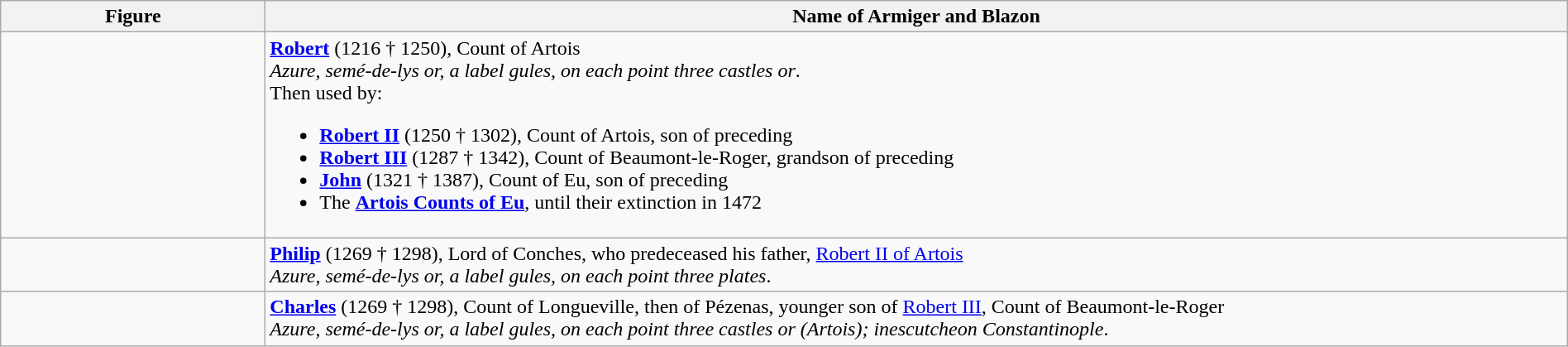<table class=wikitable width="100%">
<tr valign=top align=center>
<th width="206">Figure</th>
<th>Name of Armiger and Blazon</th>
</tr>
<tr valign=top>
<td align=center></td>
<td><strong><a href='#'>Robert</a></strong> (1216 † 1250), Count of Artois<br><em>Azure, semé-de-lys or, a label gules, on each point three castles or</em>.<br>Then used by:<ul><li><strong><a href='#'>Robert II</a></strong> (1250 † 1302), Count of Artois, son of preceding</li><li><strong><a href='#'>Robert III</a></strong> (1287 † 1342), Count of Beaumont-le-Roger, grandson of preceding</li><li><strong><a href='#'>John</a></strong> (1321 † 1387), Count of Eu, son of preceding</li><li>The <strong><a href='#'>Artois Counts of Eu</a></strong>, until their extinction in 1472</li></ul></td>
</tr>
<tr valign=top>
<td align=center></td>
<td><strong><a href='#'>Philip</a></strong> (1269 † 1298), Lord of Conches, who predeceased his father, <a href='#'>Robert II of Artois</a><br><em>Azure, semé-de-lys or, a label gules, on each point three plates</em>.</td>
</tr>
<tr valign=top>
<td align=center></td>
<td><strong><a href='#'>Charles</a></strong> (1269 † 1298), Count of Longueville, then of Pézenas, younger son of <a href='#'>Robert III</a>, Count of Beaumont-le-Roger<br><em>Azure, semé-de-lys or, a label gules, on each point three castles or (Artois); inescutcheon Constantinople</em>.</td>
</tr>
</table>
